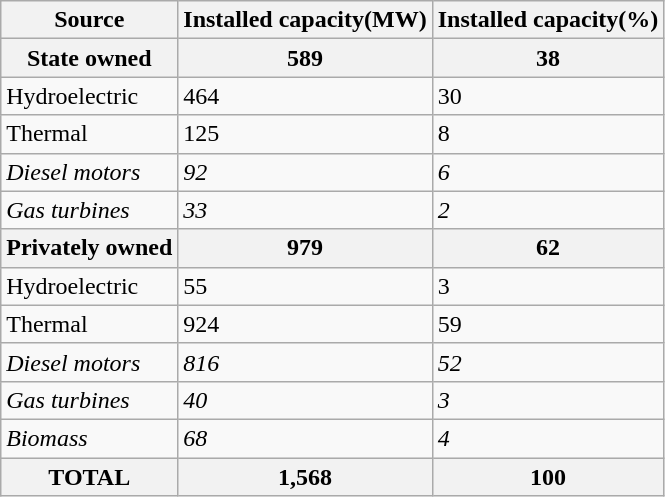<table class="wikitable">
<tr>
<th>Source</th>
<th>Installed capacity(MW)</th>
<th>Installed capacity(%)</th>
</tr>
<tr>
<th>State owned</th>
<th>589</th>
<th>38</th>
</tr>
<tr>
<td>Hydroelectric</td>
<td>464</td>
<td>30</td>
</tr>
<tr>
<td>Thermal</td>
<td>125</td>
<td>8</td>
</tr>
<tr>
<td><em>Diesel motors</em></td>
<td><em>92</em></td>
<td><em>6</em></td>
</tr>
<tr>
<td><em>Gas turbines</em></td>
<td><em>33</em></td>
<td><em>2</em></td>
</tr>
<tr>
<th>Privately owned</th>
<th>979</th>
<th>62</th>
</tr>
<tr>
<td>Hydroelectric</td>
<td>55</td>
<td>3</td>
</tr>
<tr>
<td>Thermal</td>
<td>924</td>
<td>59</td>
</tr>
<tr>
<td><em>Diesel motors</em></td>
<td><em>816</em></td>
<td><em>52</em></td>
</tr>
<tr>
<td><em>Gas turbines</em></td>
<td><em>40</em></td>
<td><em>3</em></td>
</tr>
<tr>
<td><em>Biomass</em></td>
<td><em>68</em></td>
<td><em>4</em></td>
</tr>
<tr>
<th>TOTAL</th>
<th>1,568</th>
<th>100</th>
</tr>
</table>
